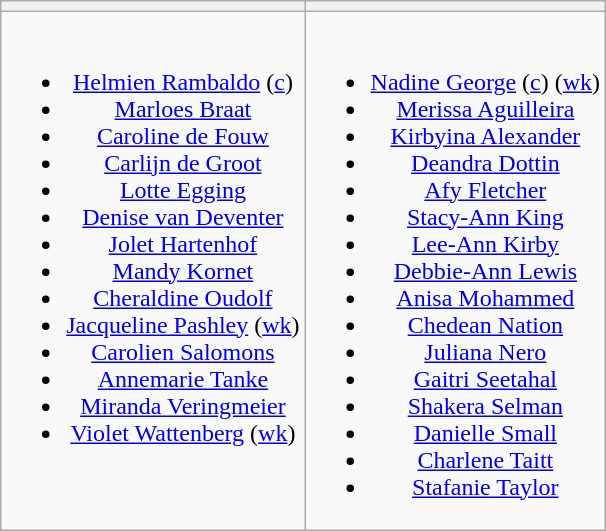<table class="wikitable" style="text-align:center">
<tr>
<th></th>
<th></th>
</tr>
<tr style="vertical-align:top">
<td><br><ul><li><a href='#'>Helmien Rambaldo</a> (<a href='#'>c</a>)</li><li><a href='#'>Marloes Braat</a></li><li><a href='#'>Caroline de Fouw</a></li><li><a href='#'>Carlijn de Groot</a></li><li><a href='#'>Lotte Egging</a></li><li><a href='#'>Denise van Deventer</a></li><li><a href='#'>Jolet Hartenhof</a></li><li><a href='#'>Mandy Kornet</a></li><li><a href='#'>Cheraldine Oudolf</a></li><li><a href='#'>Jacqueline Pashley</a> (<a href='#'>wk</a>)</li><li><a href='#'>Carolien Salomons</a></li><li><a href='#'>Annemarie Tanke</a></li><li><a href='#'>Miranda Veringmeier</a></li><li><a href='#'>Violet Wattenberg</a> (<a href='#'>wk</a>)</li></ul></td>
<td><br><ul><li><a href='#'>Nadine George</a> (<a href='#'>c</a>) (<a href='#'>wk</a>)</li><li><a href='#'>Merissa Aguilleira</a></li><li><a href='#'>Kirbyina Alexander</a></li><li><a href='#'>Deandra Dottin</a></li><li><a href='#'>Afy Fletcher</a></li><li><a href='#'>Stacy-Ann King</a></li><li><a href='#'>Lee-Ann Kirby</a></li><li><a href='#'>Debbie-Ann Lewis</a></li><li><a href='#'>Anisa Mohammed</a></li><li><a href='#'>Chedean Nation</a></li><li><a href='#'>Juliana Nero</a></li><li><a href='#'>Gaitri Seetahal</a></li><li><a href='#'>Shakera Selman</a></li><li><a href='#'>Danielle Small</a></li><li><a href='#'>Charlene Taitt</a></li><li><a href='#'>Stafanie Taylor</a></li></ul></td>
</tr>
</table>
